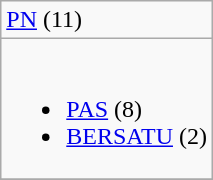<table class="wikitable">
<tr>
<td> <a href='#'>PN</a> (11)</td>
</tr>
<tr>
<td><br><ul><li> <a href='#'>PAS</a> (8)</li><li> <a href='#'>BERSATU</a> (2)</li></ul></td>
</tr>
<tr>
</tr>
</table>
